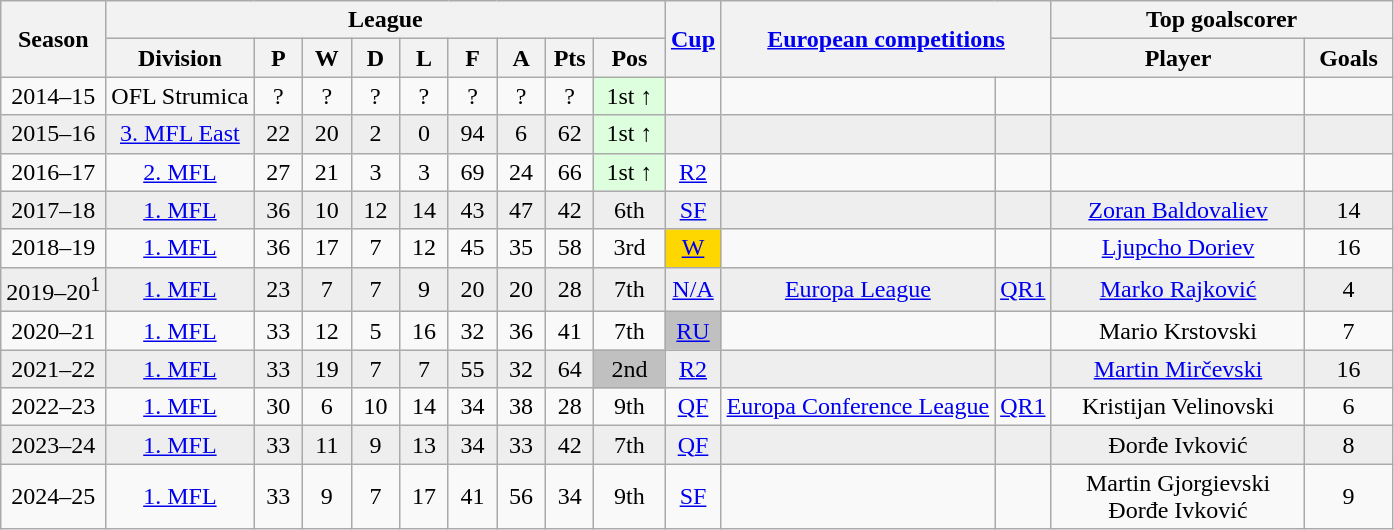<table class="wikitable" style="text-align:center; font-size:100%">
<tr>
<th rowspan=2>Season</th>
<th colspan=9>League</th>
<th rowspan=2 width="30"><a href='#'>Cup</a></th>
<th rowspan=2 colspan=2 width="200"><a href='#'>European competitions</a></th>
<th colspan=2 width="220">Top goalscorer</th>
</tr>
<tr>
<th>Division</th>
<th width="25">P</th>
<th width="25">W</th>
<th width="25">D</th>
<th width="25">L</th>
<th width="25">F</th>
<th width="25">A</th>
<th width="25">Pts</th>
<th width="40">Pos</th>
<th>Player</th>
<th>Goals</th>
</tr>
<tr>
<td>2014–15</td>
<td>OFL Strumica</td>
<td>?</td>
<td>?</td>
<td>?</td>
<td>?</td>
<td>?</td>
<td>?</td>
<td>?</td>
<td bgcolor="#DDFFDD">1st ↑</td>
<td></td>
<td></td>
<td></td>
<td></td>
<td></td>
</tr>
<tr bgcolor=#EEEEEE>
<td>2015–16</td>
<td><a href='#'>3. MFL East</a></td>
<td>22</td>
<td>20</td>
<td>2</td>
<td>0</td>
<td>94</td>
<td>6</td>
<td>62</td>
<td bgcolor="#DDFFDD">1st ↑</td>
<td></td>
<td></td>
<td></td>
<td></td>
<td></td>
</tr>
<tr>
<td>2016–17</td>
<td><a href='#'>2. MFL</a></td>
<td>27</td>
<td>21</td>
<td>3</td>
<td>3</td>
<td>69</td>
<td>24</td>
<td>66</td>
<td bgcolor="#DDFFDD">1st ↑</td>
<td><a href='#'>R2</a></td>
<td></td>
<td></td>
<td></td>
<td></td>
</tr>
<tr bgcolor=#EEEEEE>
<td>2017–18</td>
<td><a href='#'>1. MFL</a></td>
<td>36</td>
<td>10</td>
<td>12</td>
<td>14</td>
<td>43</td>
<td>47</td>
<td>42</td>
<td>6th</td>
<td><a href='#'>SF</a></td>
<td></td>
<td></td>
<td><a href='#'>Zoran Baldovaliev</a></td>
<td>14</td>
</tr>
<tr>
<td>2018–19</td>
<td><a href='#'>1. MFL</a></td>
<td>36</td>
<td>17</td>
<td>7</td>
<td>12</td>
<td>45</td>
<td>35</td>
<td>58</td>
<td>3rd</td>
<td bgcolor="gold"><a href='#'>W</a></td>
<td></td>
<td></td>
<td><a href='#'>Ljupcho Doriev</a></td>
<td>16</td>
</tr>
<tr bgcolor=#EEEEEE>
<td>2019–20<sup>1</sup></td>
<td><a href='#'>1. MFL</a></td>
<td>23</td>
<td>7</td>
<td>7</td>
<td>9</td>
<td>20</td>
<td>20</td>
<td>28</td>
<td>7th</td>
<td><a href='#'>N/A</a></td>
<td><a href='#'>Europa League</a></td>
<td><a href='#'>QR1</a></td>
<td><a href='#'>Marko Rajković</a></td>
<td>4</td>
</tr>
<tr>
<td>2020–21</td>
<td><a href='#'>1. MFL</a></td>
<td>33</td>
<td>12</td>
<td>5</td>
<td>16</td>
<td>32</td>
<td>36</td>
<td>41</td>
<td>7th</td>
<td bgcolor="silver"><a href='#'>RU</a></td>
<td></td>
<td></td>
<td>Mario Krstovski</td>
<td>7</td>
</tr>
<tr bgcolor=#EEEEEE>
<td>2021–22</td>
<td><a href='#'>1. MFL</a></td>
<td>33</td>
<td>19</td>
<td>7</td>
<td>7</td>
<td>55</td>
<td>32</td>
<td>64</td>
<td bgcolor="silver">2nd</td>
<td><a href='#'>R2</a></td>
<td></td>
<td></td>
<td><a href='#'>Martin Mirčevski</a></td>
<td>16</td>
</tr>
<tr>
<td>2022–23</td>
<td><a href='#'>1. MFL</a></td>
<td>30</td>
<td>6</td>
<td>10</td>
<td>14</td>
<td>34</td>
<td>38</td>
<td>28</td>
<td>9th</td>
<td><a href='#'>QF</a></td>
<td><a href='#'>Europa Conference League</a></td>
<td><a href='#'>QR1</a></td>
<td>Kristijan Velinovski</td>
<td>6</td>
</tr>
<tr bgcolor=#EEEEEE>
<td>2023–24</td>
<td><a href='#'>1. MFL</a></td>
<td>33</td>
<td>11</td>
<td>9</td>
<td>13</td>
<td>34</td>
<td>33</td>
<td>42</td>
<td>7th</td>
<td><a href='#'>QF</a></td>
<td></td>
<td></td>
<td>Đorđe Ivković</td>
<td>8</td>
</tr>
<tr>
<td>2024–25</td>
<td><a href='#'>1. MFL</a></td>
<td>33</td>
<td>9</td>
<td>7</td>
<td>17</td>
<td>41</td>
<td>56</td>
<td>34</td>
<td>9th</td>
<td><a href='#'>SF</a></td>
<td></td>
<td></td>
<td>Martin Gjorgievski<br>Đorđe Ivković</td>
<td>9</td>
</tr>
</table>
